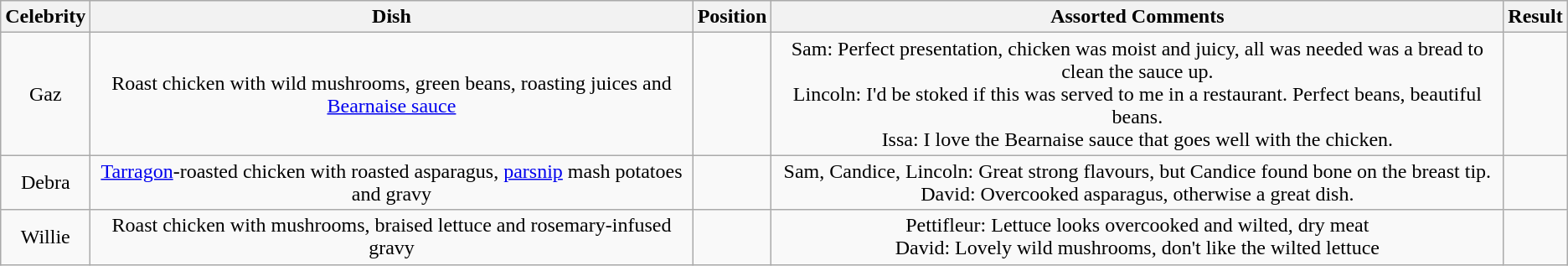<table class="wikitable plainrowheaders" style="text-align:center;">
<tr>
<th>Celebrity</th>
<th>Dish</th>
<th>Position</th>
<th>Assorted Comments</th>
<th>Result</th>
</tr>
<tr>
<td>Gaz</td>
<td>Roast chicken with wild mushrooms, green beans, roasting juices and <a href='#'>Bearnaise sauce</a></td>
<td></td>
<td>Sam: Perfect presentation, chicken was moist and juicy, all was needed was a bread to clean the sauce up.<br>Lincoln: I'd be stoked if this was served to me in a restaurant. Perfect beans, beautiful beans.<br>Issa: I love the Bearnaise sauce that goes well with the chicken.</td>
<td></td>
</tr>
<tr>
<td>Debra</td>
<td><a href='#'>Tarragon</a>-roasted chicken with roasted asparagus, <a href='#'>parsnip</a> mash potatoes and gravy</td>
<td></td>
<td>Sam, Candice, Lincoln: Great strong flavours, but Candice found bone on the breast tip.<br>David: Overcooked asparagus, otherwise a great dish.</td>
<td></td>
</tr>
<tr>
<td>Willie</td>
<td>Roast chicken with mushrooms, braised lettuce and rosemary-infused gravy</td>
<td></td>
<td>Pettifleur: Lettuce looks overcooked and wilted, dry meat<br>David: Lovely wild mushrooms, don't like the wilted lettuce</td>
<td></td>
</tr>
</table>
